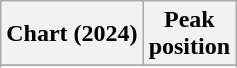<table class="wikitable sortable plainrowheaders" style="text-align:center">
<tr>
<th scope="col">Chart (2024)</th>
<th scope="col">Peak<br>position</th>
</tr>
<tr>
</tr>
<tr>
</tr>
<tr>
</tr>
</table>
